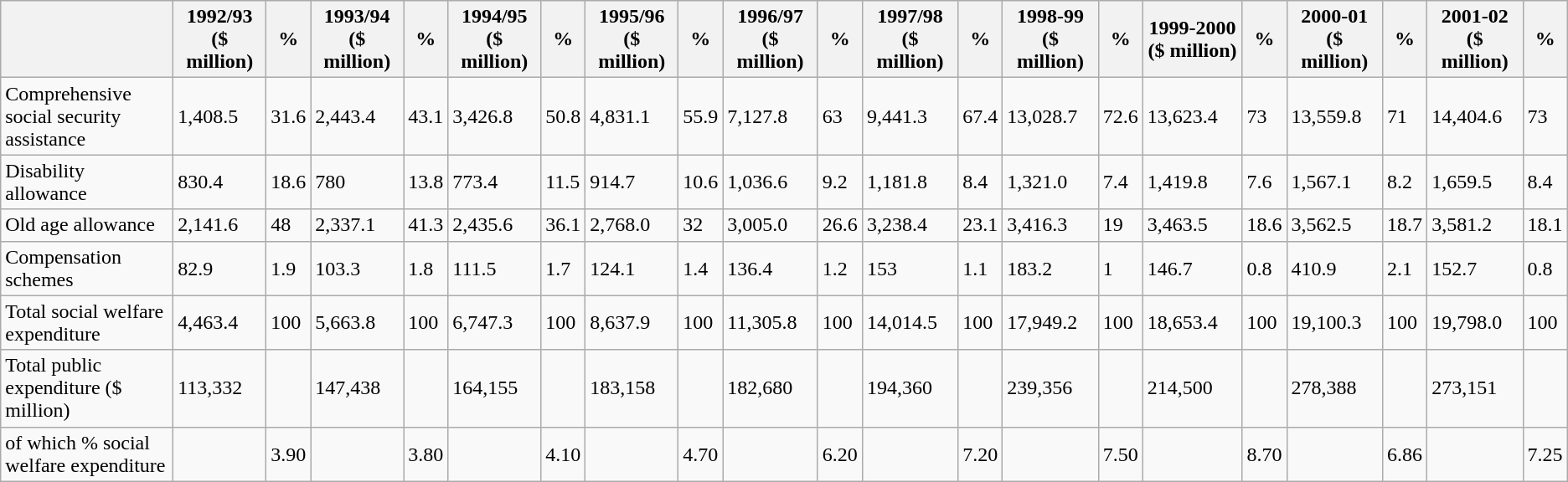<table class="wikitable">
<tr>
<th></th>
<th>1992/93 ($ million)</th>
<th>%</th>
<th>1993/94 ($ million)</th>
<th>%</th>
<th>1994/95 ($ million)</th>
<th>%</th>
<th>1995/96 ($ million)</th>
<th>%</th>
<th>1996/97 ($ million)</th>
<th>%</th>
<th>1997/98 ($ million)</th>
<th>%</th>
<th>1998-99 ($ million)</th>
<th>%</th>
<th>1999-2000 ($ million)</th>
<th>%</th>
<th>2000-01 ($ million)</th>
<th>%</th>
<th>2001-02 ($ million)</th>
<th>%</th>
</tr>
<tr>
<td>Comprehensive social security assistance</td>
<td>1,408.5</td>
<td>31.6</td>
<td>2,443.4</td>
<td>43.1</td>
<td>3,426.8</td>
<td>50.8</td>
<td>4,831.1</td>
<td>55.9</td>
<td>7,127.8</td>
<td>63</td>
<td>9,441.3</td>
<td>67.4</td>
<td>13,028.7</td>
<td>72.6</td>
<td>13,623.4</td>
<td>73</td>
<td>13,559.8</td>
<td>71</td>
<td>14,404.6</td>
<td>73</td>
</tr>
<tr>
<td>Disability allowance</td>
<td>830.4</td>
<td>18.6</td>
<td>780</td>
<td>13.8</td>
<td>773.4</td>
<td>11.5</td>
<td>914.7</td>
<td>10.6</td>
<td>1,036.6</td>
<td>9.2</td>
<td>1,181.8</td>
<td>8.4</td>
<td>1,321.0</td>
<td>7.4</td>
<td>1,419.8</td>
<td>7.6</td>
<td>1,567.1</td>
<td>8.2</td>
<td>1,659.5</td>
<td>8.4</td>
</tr>
<tr>
<td>Old age allowance</td>
<td>2,141.6</td>
<td>48</td>
<td>2,337.1</td>
<td>41.3</td>
<td>2,435.6</td>
<td>36.1</td>
<td>2,768.0</td>
<td>32</td>
<td>3,005.0</td>
<td>26.6</td>
<td>3,238.4</td>
<td>23.1</td>
<td>3,416.3</td>
<td>19</td>
<td>3,463.5</td>
<td>18.6</td>
<td>3,562.5</td>
<td>18.7</td>
<td>3,581.2</td>
<td>18.1</td>
</tr>
<tr>
<td>Compensation schemes</td>
<td>82.9</td>
<td>1.9</td>
<td>103.3</td>
<td>1.8</td>
<td>111.5</td>
<td>1.7</td>
<td>124.1</td>
<td>1.4</td>
<td>136.4</td>
<td>1.2</td>
<td>153</td>
<td>1.1</td>
<td>183.2</td>
<td>1</td>
<td>146.7</td>
<td>0.8</td>
<td>410.9</td>
<td>2.1</td>
<td>152.7</td>
<td>0.8</td>
</tr>
<tr>
<td>Total social welfare expenditure</td>
<td>4,463.4</td>
<td>100</td>
<td>5,663.8</td>
<td>100</td>
<td>6,747.3</td>
<td>100</td>
<td>8,637.9</td>
<td>100</td>
<td>11,305.8</td>
<td>100</td>
<td>14,014.5</td>
<td>100</td>
<td>17,949.2</td>
<td>100</td>
<td>18,653.4</td>
<td>100</td>
<td>19,100.3</td>
<td>100</td>
<td>19,798.0</td>
<td>100</td>
</tr>
<tr>
<td>Total public expenditure ($ million)</td>
<td>113,332</td>
<td></td>
<td>147,438</td>
<td></td>
<td>164,155</td>
<td></td>
<td>183,158</td>
<td></td>
<td>182,680</td>
<td></td>
<td>194,360</td>
<td></td>
<td>239,356</td>
<td></td>
<td>214,500</td>
<td></td>
<td>278,388</td>
<td></td>
<td>273,151</td>
<td></td>
</tr>
<tr>
<td>of which % social welfare expenditure</td>
<td></td>
<td>3.90</td>
<td></td>
<td>3.80</td>
<td></td>
<td>4.10</td>
<td></td>
<td>4.70</td>
<td></td>
<td>6.20</td>
<td></td>
<td>7.20</td>
<td></td>
<td>7.50</td>
<td></td>
<td>8.70</td>
<td></td>
<td>6.86</td>
<td></td>
<td>7.25</td>
</tr>
</table>
